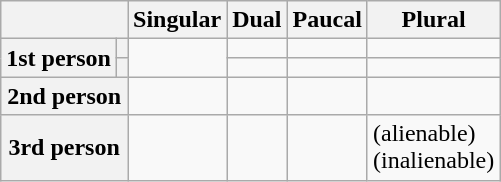<table class="wikitable">
<tr>
<th colspan="2"></th>
<th>Singular</th>
<th>Dual</th>
<th>Paucal</th>
<th>Plural</th>
</tr>
<tr>
<th rowspan="2">1st person</th>
<th></th>
<td rowspan="2"></td>
<td></td>
<td></td>
<td></td>
</tr>
<tr>
<th></th>
<td></td>
<td></td>
<td></td>
</tr>
<tr>
<th colspan="2">2nd person</th>
<td></td>
<td></td>
<td></td>
<td></td>
</tr>
<tr>
<th colspan="2">3rd person</th>
<td></td>
<td></td>
<td></td>
<td> (alienable)<br> (inalienable)</td>
</tr>
</table>
